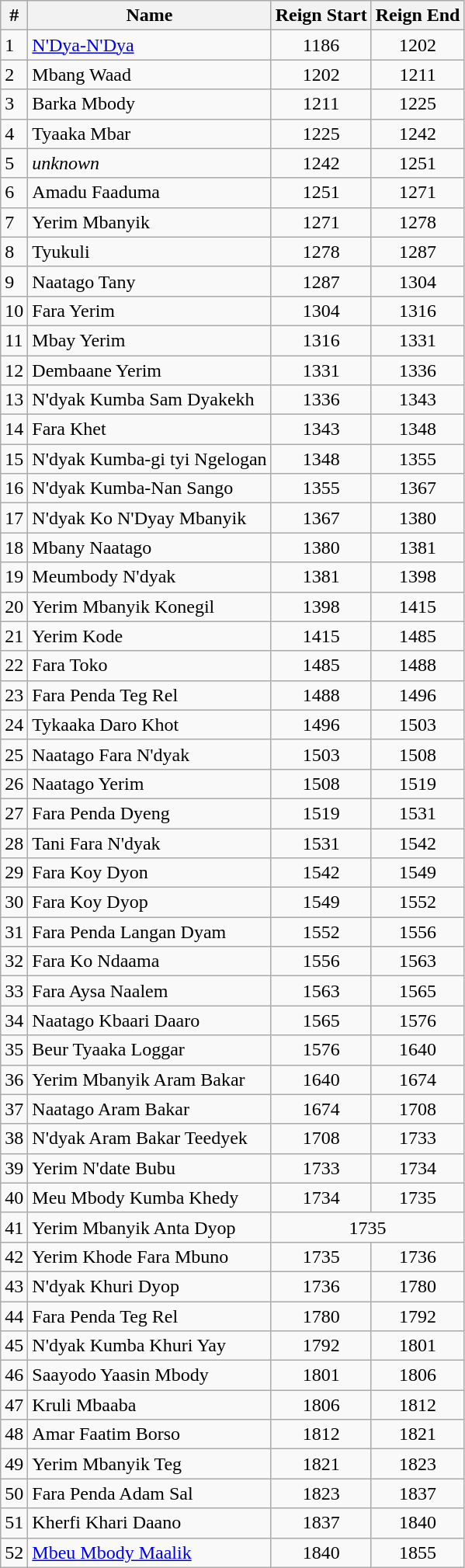<table class="wikitable">
<tr>
<th>#</th>
<th>Name</th>
<th>Reign Start</th>
<th>Reign End</th>
</tr>
<tr>
<td>1</td>
<td><a href='#'>N'Dya-N'Dya</a></td>
<td align="center">1186</td>
<td align="center">1202</td>
</tr>
<tr>
<td>2</td>
<td>Mbang Waad</td>
<td align="center">1202</td>
<td align="center">1211</td>
</tr>
<tr>
<td>3</td>
<td>Barka Mbody</td>
<td align="center">1211</td>
<td align="center">1225</td>
</tr>
<tr>
<td>4</td>
<td>Tyaaka Mbar</td>
<td align="center">1225</td>
<td align="center">1242</td>
</tr>
<tr>
<td>5</td>
<td><em>unknown</em></td>
<td align="center">1242</td>
<td align="center">1251</td>
</tr>
<tr>
<td>6</td>
<td>Amadu Faaduma</td>
<td align="center">1251</td>
<td align="center">1271</td>
</tr>
<tr>
<td>7</td>
<td>Yerim Mbanyik</td>
<td align="center">1271</td>
<td align="center">1278</td>
</tr>
<tr>
<td>8</td>
<td>Tyukuli</td>
<td align="center">1278</td>
<td align="center">1287</td>
</tr>
<tr>
<td>9</td>
<td>Naatago Tany</td>
<td align="center">1287</td>
<td align="center">1304</td>
</tr>
<tr>
<td>10</td>
<td>Fara Yerim</td>
<td align="center">1304</td>
<td align="center">1316</td>
</tr>
<tr>
<td>11</td>
<td>Mbay Yerim</td>
<td align="center">1316</td>
<td align="center">1331</td>
</tr>
<tr>
<td>12</td>
<td>Dembaane Yerim</td>
<td align="center">1331</td>
<td align="center">1336</td>
</tr>
<tr>
<td>13</td>
<td>N'dyak Kumba Sam Dyakekh</td>
<td align="center">1336</td>
<td align="center">1343</td>
</tr>
<tr>
<td>14</td>
<td>Fara Khet</td>
<td align="center">1343</td>
<td align="center">1348</td>
</tr>
<tr>
<td>15</td>
<td>N'dyak Kumba-gi tyi Ngelogan</td>
<td align="center">1348</td>
<td align="center">1355</td>
</tr>
<tr>
<td>16</td>
<td>N'dyak Kumba-Nan Sango</td>
<td align="center">1355</td>
<td align="center">1367</td>
</tr>
<tr>
<td>17</td>
<td>N'dyak Ko N'Dyay Mbanyik</td>
<td align="center">1367</td>
<td align="center">1380</td>
</tr>
<tr>
<td>18</td>
<td>Mbany Naatago</td>
<td align="center">1380</td>
<td align="center">1381</td>
</tr>
<tr>
<td>19</td>
<td>Meumbody N'dyak</td>
<td align="center">1381</td>
<td align="center">1398</td>
</tr>
<tr>
<td>20</td>
<td>Yerim Mbanyik Konegil</td>
<td align="center">1398</td>
<td align="center">1415</td>
</tr>
<tr>
<td>21</td>
<td>Yerim Kode</td>
<td align="center">1415</td>
<td align="center">1485</td>
</tr>
<tr>
<td>22</td>
<td>Fara Toko</td>
<td align="center">1485</td>
<td align="center">1488</td>
</tr>
<tr>
<td>23</td>
<td>Fara Penda Teg Rel</td>
<td align="center">1488</td>
<td align="center">1496</td>
</tr>
<tr>
<td>24</td>
<td>Tykaaka Daro Khot</td>
<td align="center">1496</td>
<td align="center">1503</td>
</tr>
<tr>
<td>25</td>
<td>Naatago Fara N'dyak</td>
<td align="center">1503</td>
<td align="center">1508</td>
</tr>
<tr>
<td>26</td>
<td>Naatago Yerim</td>
<td align="center">1508</td>
<td align="center">1519</td>
</tr>
<tr>
<td>27</td>
<td>Fara Penda Dyeng</td>
<td align="center">1519</td>
<td align="center">1531</td>
</tr>
<tr>
<td>28</td>
<td>Tani Fara N'dyak</td>
<td align="center">1531</td>
<td align="center">1542</td>
</tr>
<tr>
<td>29</td>
<td>Fara Koy Dyon</td>
<td align="center">1542</td>
<td align="center">1549</td>
</tr>
<tr>
<td>30</td>
<td>Fara Koy Dyop</td>
<td align="center">1549</td>
<td align="center">1552</td>
</tr>
<tr>
<td>31</td>
<td>Fara Penda Langan Dyam</td>
<td align="center">1552</td>
<td align="center">1556</td>
</tr>
<tr>
<td>32</td>
<td>Fara Ko Ndaama</td>
<td align="center">1556</td>
<td align="center">1563</td>
</tr>
<tr>
<td>33</td>
<td>Fara Aysa Naalem</td>
<td align="center">1563</td>
<td align="center">1565</td>
</tr>
<tr>
<td>34</td>
<td>Naatago Kbaari Daaro</td>
<td align="center">1565</td>
<td align="center">1576</td>
</tr>
<tr>
<td>35</td>
<td>Beur Tyaaka Loggar</td>
<td align="center">1576</td>
<td align="center">1640</td>
</tr>
<tr>
<td>36</td>
<td>Yerim Mbanyik Aram Bakar</td>
<td align="center">1640</td>
<td align="center">1674</td>
</tr>
<tr>
<td>37</td>
<td>Naatago Aram Bakar</td>
<td align="center">1674</td>
<td align="center">1708</td>
</tr>
<tr>
<td>38</td>
<td>N'dyak Aram Bakar Teedyek</td>
<td align="center">1708</td>
<td align="center">1733</td>
</tr>
<tr>
<td>39</td>
<td>Yerim N'date Bubu</td>
<td align="center">1733</td>
<td align="center">1734</td>
</tr>
<tr>
<td>40</td>
<td>Meu Mbody Kumba Khedy</td>
<td align="center">1734</td>
<td align="center">1735</td>
</tr>
<tr>
<td>41</td>
<td>Yerim Mbanyik Anta Dyop</td>
<td colspan="2" align="center">1735</td>
</tr>
<tr>
<td>42</td>
<td>Yerim Khode Fara Mbuno</td>
<td align="center">1735</td>
<td align="center">1736</td>
</tr>
<tr>
<td>43</td>
<td>N'dyak Khuri Dyop</td>
<td align="center">1736</td>
<td align="center">1780</td>
</tr>
<tr>
<td>44</td>
<td>Fara Penda Teg Rel</td>
<td align="center">1780</td>
<td align="center">1792</td>
</tr>
<tr>
<td>45</td>
<td>N'dyak Kumba Khuri Yay</td>
<td align="center">1792</td>
<td align="center">1801</td>
</tr>
<tr>
<td>46</td>
<td>Saayodo Yaasin Mbody</td>
<td align="center">1801</td>
<td align="center">1806</td>
</tr>
<tr>
<td>47</td>
<td>Kruli Mbaaba</td>
<td align="center">1806</td>
<td align="center">1812</td>
</tr>
<tr>
<td>48</td>
<td>Amar Faatim Borso</td>
<td align="center">1812</td>
<td align="center">1821</td>
</tr>
<tr>
<td>49</td>
<td>Yerim Mbanyik Teg</td>
<td align="center">1821</td>
<td align="center">1823</td>
</tr>
<tr>
<td>50</td>
<td>Fara Penda Adam Sal</td>
<td align="center">1823</td>
<td align="center">1837</td>
</tr>
<tr>
<td>51</td>
<td>Kherfi Khari Daano</td>
<td align="center">1837</td>
<td align="center">1840</td>
</tr>
<tr>
<td>52</td>
<td><a href='#'>Mbeu Mbody Maalik</a></td>
<td align="center">1840</td>
<td align="center">1855</td>
</tr>
</table>
